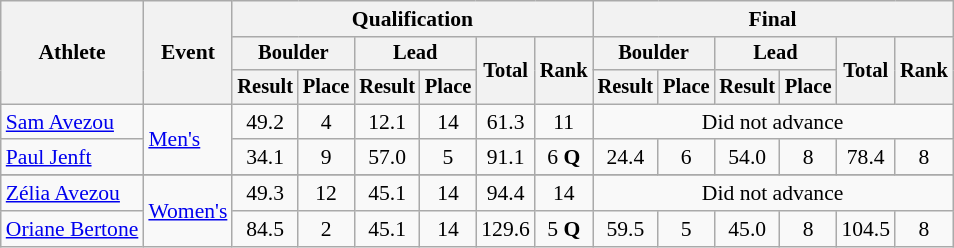<table class="wikitable" style="font-size:90%">
<tr>
<th rowspan="3">Athlete</th>
<th rowspan="3">Event</th>
<th colspan="6">Qualification</th>
<th colspan="6">Final</th>
</tr>
<tr style="font-size: 95%">
<th colspan="2">Boulder</th>
<th colspan="2">Lead</th>
<th rowspan="2">Total</th>
<th rowspan="2">Rank</th>
<th colspan="2">Boulder</th>
<th colspan="2">Lead</th>
<th rowspan="2">Total</th>
<th rowspan="2">Rank</th>
</tr>
<tr style="font-size: 95%">
<th>Result</th>
<th>Place</th>
<th>Result</th>
<th>Place</th>
<th>Result</th>
<th>Place</th>
<th>Result</th>
<th>Place</th>
</tr>
<tr align=center>
<td align=left><a href='#'>Sam Avezou</a></td>
<td align=left rowspan=2><a href='#'>Men's</a></td>
<td>49.2</td>
<td>4</td>
<td>12.1</td>
<td>14</td>
<td>61.3</td>
<td>11</td>
<td colspan="6">Did not advance</td>
</tr>
<tr align=center>
<td align=left><a href='#'>Paul Jenft</a></td>
<td>34.1</td>
<td>9</td>
<td>57.0</td>
<td>5</td>
<td>91.1</td>
<td>6 <strong>Q</strong></td>
<td>24.4</td>
<td>6</td>
<td>54.0</td>
<td>8</td>
<td>78.4</td>
<td>8</td>
</tr>
<tr>
</tr>
<tr align=center>
<td align=left><a href='#'>Zélia Avezou</a></td>
<td align=left rowspan=2><a href='#'>Women's</a></td>
<td>49.3</td>
<td>12</td>
<td>45.1</td>
<td>14</td>
<td>94.4</td>
<td>14</td>
<td colspan="6">Did not advance</td>
</tr>
<tr align="center">
<td align="left"><a href='#'>Oriane Bertone</a></td>
<td>84.5</td>
<td>2</td>
<td>45.1</td>
<td>14</td>
<td>129.6</td>
<td>5 <strong>Q</strong></td>
<td>59.5</td>
<td>5</td>
<td>45.0</td>
<td>8</td>
<td>104.5</td>
<td>8</td>
</tr>
</table>
